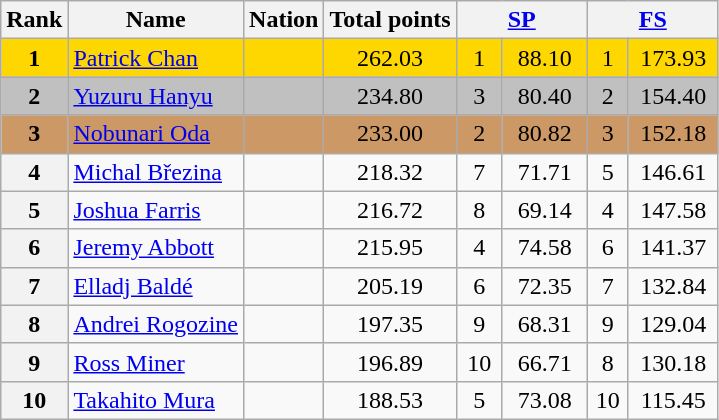<table class="wikitable sortable">
<tr>
<th>Rank</th>
<th>Name</th>
<th>Nation</th>
<th>Total points</th>
<th colspan="2" width="80px"><a href='#'>SP</a></th>
<th colspan="2" width="80px"><a href='#'>FS</a></th>
</tr>
<tr bgcolor="gold">
<td align="center"><strong>1</strong></td>
<td><a href='#'>Patrick Chan</a></td>
<td></td>
<td align="center">262.03</td>
<td align="center">1</td>
<td align="center">88.10</td>
<td align="center">1</td>
<td align="center">173.93</td>
</tr>
<tr bgcolor="silver">
<td align="center"><strong>2</strong></td>
<td><a href='#'>Yuzuru Hanyu</a></td>
<td></td>
<td align="center">234.80</td>
<td align="center">3</td>
<td align="center">80.40</td>
<td align="center">2</td>
<td align="center">154.40</td>
</tr>
<tr bgcolor="cc9966">
<td align="center"><strong>3</strong></td>
<td><a href='#'>Nobunari Oda</a></td>
<td></td>
<td align="center">233.00</td>
<td align="center">2</td>
<td align="center">80.82</td>
<td align="center">3</td>
<td align="center">152.18</td>
</tr>
<tr>
<th>4</th>
<td><a href='#'>Michal Březina</a></td>
<td></td>
<td align="center">218.32</td>
<td align="center">7</td>
<td align="center">71.71</td>
<td align="center">5</td>
<td align="center">146.61</td>
</tr>
<tr>
<th>5</th>
<td><a href='#'>Joshua Farris</a></td>
<td></td>
<td align="center">216.72</td>
<td align="center">8</td>
<td align="center">69.14</td>
<td align="center">4</td>
<td align="center">147.58</td>
</tr>
<tr>
<th>6</th>
<td><a href='#'>Jeremy Abbott</a></td>
<td></td>
<td align="center">215.95</td>
<td align="center">4</td>
<td align="center">74.58</td>
<td align="center">6</td>
<td align="center">141.37</td>
</tr>
<tr>
<th>7</th>
<td><a href='#'>Elladj Baldé</a></td>
<td></td>
<td align="center">205.19</td>
<td align="center">6</td>
<td align="center">72.35</td>
<td align="center">7</td>
<td align="center">132.84</td>
</tr>
<tr>
<th>8</th>
<td><a href='#'>Andrei Rogozine</a></td>
<td></td>
<td align="center">197.35</td>
<td align="center">9</td>
<td align="center">68.31</td>
<td align="center">9</td>
<td align="center">129.04</td>
</tr>
<tr>
<th>9</th>
<td><a href='#'>Ross Miner</a></td>
<td></td>
<td align="center">196.89</td>
<td align="center">10</td>
<td align="center">66.71</td>
<td align="center">8</td>
<td align="center">130.18</td>
</tr>
<tr>
<th>10</th>
<td><a href='#'>Takahito Mura</a></td>
<td></td>
<td align="center">188.53</td>
<td align="center">5</td>
<td align="center">73.08</td>
<td align="center">10</td>
<td align="center">115.45</td>
</tr>
</table>
